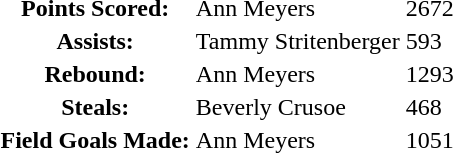<table class="toccolours">
<tr>
<th>Points Scored:</th>
<td>Ann Meyers</td>
<td>2672</td>
</tr>
<tr>
<th>Assists:</th>
<td>Tammy Stritenberger</td>
<td>593</td>
</tr>
<tr>
<th>Rebound:</th>
<td>Ann Meyers</td>
<td>1293</td>
</tr>
<tr>
<th>Steals:</th>
<td>Beverly Crusoe</td>
<td>468</td>
</tr>
<tr>
<th>Field Goals Made:</th>
<td>Ann Meyers</td>
<td>1051</td>
</tr>
</table>
